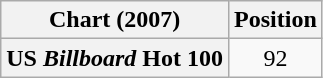<table class="wikitable plainrowheaders">
<tr>
<th>Chart (2007)</th>
<th>Position</th>
</tr>
<tr>
<th scope="row">US <em>Billboard</em> Hot 100</th>
<td align="center">92</td>
</tr>
</table>
